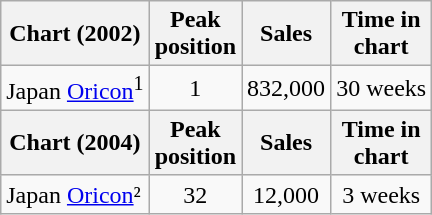<table class="wikitable">
<tr>
<th align="left">Chart (2002)</th>
<th align="center">Peak<br>position</th>
<th align="center">Sales</th>
<th align="center">Time in<br>chart</th>
</tr>
<tr>
<td align="left">Japan <a href='#'>Oricon</a><sup>1</sup></td>
<td align="center">1</td>
<td align="center">832,000</td>
<td align="center">30 weeks</td>
</tr>
<tr>
<th align="left">Chart (2004)</th>
<th align="center">Peak<br>position</th>
<th align="center">Sales</th>
<th align="center">Time in<br>chart</th>
</tr>
<tr>
<td align="left">Japan <a href='#'>Oricon</a>²</td>
<td align="center">32</td>
<td align="center">12,000</td>
<td align="center">3 weeks</td>
</tr>
</table>
